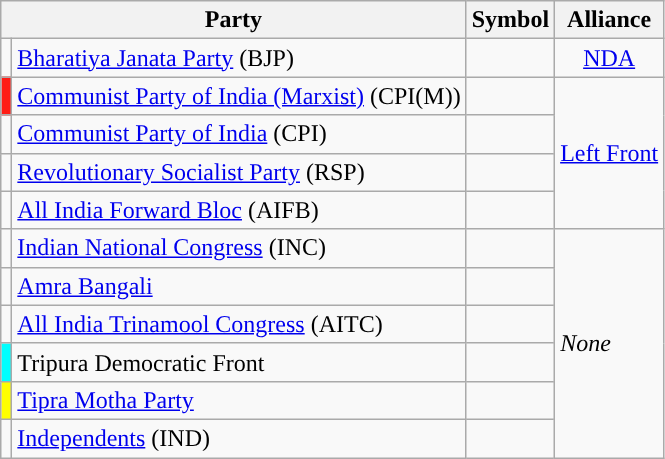<table class="wikitable">
<tr>
<th colspan="2">Party</th>
<th>Symbol</th>
<th>Alliance</th>
</tr>
<tr>
<td></td>
<td><a href='#'>Bharatiya Janata Party</a> (BJP)</td>
<td></td>
<td align=center><a href='#'>NDA</a></td>
</tr>
<tr>
<td bgcolor=#FF1D15></td>
<td><a href='#'>Communist Party of India (Marxist)</a> (CPI(M))</td>
<td></td>
<td rowspan="4"><a href='#'>Left Front</a></td>
</tr>
<tr>
<td></td>
<td><a href='#'>Communist Party of India</a> (CPI)</td>
<td></td>
</tr>
<tr>
<td></td>
<td><a href='#'>Revolutionary Socialist Party</a> (RSP)</td>
<td></td>
</tr>
<tr>
<td></td>
<td><a href='#'>All India Forward Bloc</a> (AIFB)</td>
<td></td>
</tr>
<tr>
<td></td>
<td><a href='#'>Indian National Congress</a> (INC)</td>
<td></td>
<td rowspan="6"><em>None</em></td>
</tr>
<tr>
<td></td>
<td><a href='#'>Amra Bangali</a></td>
<td></td>
</tr>
<tr>
<td></td>
<td><a href='#'>All India Trinamool Congress</a> (AITC)</td>
<td></td>
</tr>
<tr>
<td bgcolor="aqua"></td>
<td>Tripura Democratic Front</td>
<td></td>
</tr>
<tr>
<td bgcolor="yellow"></td>
<td><a href='#'>Tipra Motha Party</a></td>
<td></td>
</tr>
<tr>
<td></td>
<td><a href='#'>Independents</a> (IND)</td>
<td></td>
</tr>
</table>
